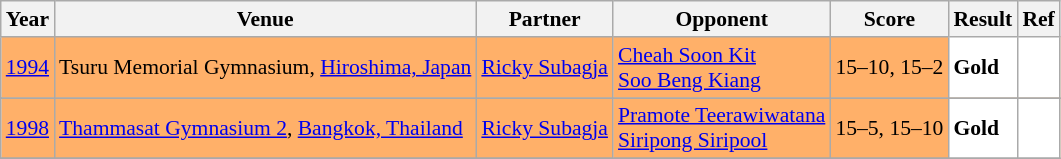<table class="sortable wikitable" style="font-size: 90%;">
<tr>
<th>Year</th>
<th>Venue</th>
<th>Partner</th>
<th>Opponent</th>
<th>Score</th>
<th>Result</th>
<th>Ref</th>
</tr>
<tr style="background:#FFB069">
<td align="center"><a href='#'>1994</a></td>
<td align="left">Tsuru Memorial Gymnasium, <a href='#'>Hiroshima, Japan</a></td>
<td align="left"> <a href='#'>Ricky Subagja</a></td>
<td align="left"> <a href='#'>Cheah Soon Kit</a> <br>  <a href='#'>Soo Beng Kiang</a></td>
<td align="left">15–10, 15–2</td>
<td style="text-align:left; background:white"> <strong>Gold</strong></td>
<td style="text-align:center; background:white"></td>
</tr>
<tr>
</tr>
<tr style="background:#FFB069">
<td align="center"><a href='#'>1998</a></td>
<td align="left"><a href='#'>Thammasat Gymnasium 2</a>, <a href='#'>Bangkok, Thailand</a></td>
<td align="left"> <a href='#'>Ricky Subagja</a></td>
<td align="left"> <a href='#'>Pramote Teerawiwatana</a> <br>  <a href='#'>Siripong Siripool</a></td>
<td align="left">15–5, 15–10</td>
<td style="text-align:left; background:white"> <strong>Gold</strong></td>
<td style="text-align:center; background:white"></td>
</tr>
<tr>
</tr>
</table>
